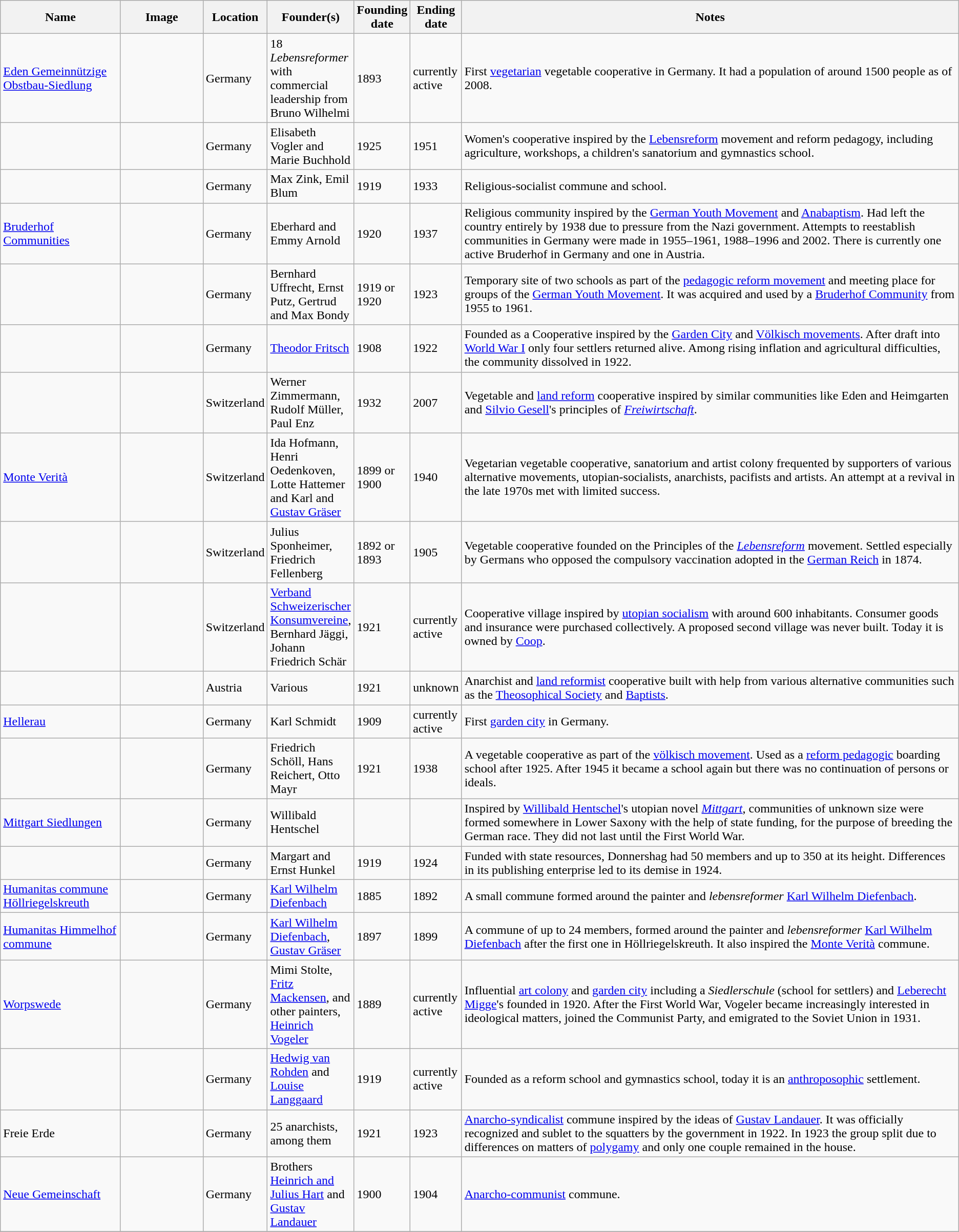<table class="wikitable sortable" border="1">
<tr>
<th>Name</th>
<th width="100" class="unsortable">Image</th>
<th width="50">Location</th>
<th class="unsortable" width=50>Founder(s)</th>
<th width="50">Founding date</th>
<th width="50">Ending date</th>
<th class="unsortable">Notes</th>
</tr>
<tr>
<td><a href='#'>Eden Gemeinnützige Obstbau-Siedlung</a></td>
<td></td>
<td>Germany</td>
<td>18 <em>Lebensreformer</em> with commercial leadership from Bruno Wilhelmi</td>
<td>1893</td>
<td>currently active</td>
<td>First <a href='#'>vegetarian</a> vegetable cooperative in Germany. It had a population of around 1500 people as of 2008.</td>
</tr>
<tr>
<td></td>
<td></td>
<td>Germany</td>
<td>Elisabeth Vogler and Marie Buchhold</td>
<td>1925</td>
<td>1951</td>
<td>Women's cooperative inspired by the <a href='#'>Lebensreform</a> movement and reform pedagogy, including agriculture, workshops, a children's sanatorium and gymnastics school.</td>
</tr>
<tr>
<td></td>
<td></td>
<td>Germany</td>
<td>Max Zink, Emil Blum</td>
<td>1919</td>
<td>1933</td>
<td>Religious-socialist commune and school.</td>
</tr>
<tr>
<td><a href='#'>Bruderhof Communities</a></td>
<td></td>
<td>Germany</td>
<td>Eberhard and Emmy Arnold</td>
<td>1920</td>
<td>1937</td>
<td>Religious community inspired by the <a href='#'>German Youth Movement</a> and <a href='#'>Anabaptism</a>. Had left the country entirely by 1938 due to pressure from the Nazi government. Attempts to reestablish communities in Germany were made in 1955–1961, 1988–1996 and 2002. There is currently one  active Bruderhof in Germany and one in Austria.</td>
</tr>
<tr>
<td></td>
<td></td>
<td>Germany</td>
<td>Bernhard Uffrecht, Ernst Putz, Gertrud and Max Bondy</td>
<td>1919 or 1920</td>
<td>1923</td>
<td>Temporary site of two schools as part of the <a href='#'>pedagogic reform movement</a> and meeting place for groups of the <a href='#'>German Youth Movement</a>. It was acquired and used by a <a href='#'>Bruderhof Community</a> from 1955 to 1961.</td>
</tr>
<tr>
<td></td>
<td></td>
<td>Germany</td>
<td><a href='#'>Theodor Fritsch</a></td>
<td>1908</td>
<td>1922</td>
<td>Founded as a Cooperative inspired by the <a href='#'>Garden City</a> and <a href='#'>Völkisch movements</a>. After draft into <a href='#'>World War I</a> only four settlers returned alive. Among rising inflation and agricultural difficulties, the community dissolved in 1922.</td>
</tr>
<tr>
<td></td>
<td></td>
<td>Switzerland</td>
<td>Werner Zimmermann, Rudolf Müller, Paul Enz</td>
<td>1932</td>
<td>2007</td>
<td>Vegetable and <a href='#'>land reform</a> cooperative inspired by similar communities like Eden and Heimgarten and  <a href='#'>Silvio Gesell</a>'s principles of <em><a href='#'>Freiwirtschaft</a></em>.</td>
</tr>
<tr>
<td><a href='#'>Monte Verità</a></td>
<td></td>
<td>Switzerland</td>
<td>Ida Hofmann, Henri Oedenkoven,  Lotte Hattemer  and Karl and <a href='#'>Gustav Gräser</a></td>
<td>1899 or 1900</td>
<td>1940</td>
<td>Vegetarian vegetable cooperative, sanatorium and artist colony frequented by supporters of various alternative movements, utopian-socialists, anarchists, pacifists and artists. An attempt at a revival in the late 1970s met with limited success.</td>
</tr>
<tr>
<td></td>
<td></td>
<td>Switzerland</td>
<td>Julius Sponheimer, Friedrich Fellenberg</td>
<td>1892 or 1893</td>
<td>1905</td>
<td>Vegetable cooperative founded on the Principles of the <em><a href='#'>Lebensreform</a></em> movement. Settled especially by Germans who opposed the compulsory vaccination adopted in the <a href='#'>German Reich</a> in 1874.</td>
</tr>
<tr>
<td></td>
<td></td>
<td>Switzerland</td>
<td><a href='#'>Verband Schweizerischer Konsumvereine</a>,  Bernhard Jäggi, Johann Friedrich Schär</td>
<td>1921</td>
<td>currently active</td>
<td>Cooperative village inspired by <a href='#'>utopian socialism</a> with around 600 inhabitants. Consumer goods and insurance were purchased collectively. A proposed second village was never built. Today it is owned by <a href='#'>Coop</a>.</td>
</tr>
<tr>
<td></td>
<td></td>
<td>Austria</td>
<td>Various</td>
<td>1921</td>
<td>unknown</td>
<td>Anarchist and <a href='#'>land reformist</a> cooperative built with help from various alternative communities such as the <a href='#'>Theosophical Society</a> and <a href='#'>Baptists</a>.</td>
</tr>
<tr>
<td><a href='#'>Hellerau</a></td>
<td></td>
<td>Germany</td>
<td>Karl Schmidt</td>
<td>1909</td>
<td>currently active</td>
<td>First <a href='#'>garden city</a> in Germany.</td>
</tr>
<tr>
<td></td>
<td></td>
<td>Germany</td>
<td>Friedrich Schöll, Hans Reichert, Otto Mayr</td>
<td>1921</td>
<td>1938</td>
<td>A vegetable cooperative as part of the <a href='#'>völkisch movement</a>. Used as a <a href='#'>reform pedagogic</a> boarding school after 1925. After 1945 it became a school again but there was no continuation of persons or ideals.</td>
</tr>
<tr>
<td><a href='#'>Mittgart Siedlungen</a></td>
<td></td>
<td>Germany</td>
<td>Willibald Hentschel</td>
<td></td>
<td></td>
<td>Inspired by <a href='#'>Willibald Hentschel</a>'s utopian novel <em><a href='#'>Mittgart</a></em>, communities of unknown size were formed somewhere in Lower Saxony with the help of state funding, for the purpose of breeding the German race. They did not last until the First World War.</td>
</tr>
<tr>
<td></td>
<td></td>
<td>Germany</td>
<td>Margart and Ernst Hunkel</td>
<td>1919</td>
<td>1924</td>
<td>Funded with state resources, Donnershag had 50 members and up to 350 at its height.  Differences in its publishing enterprise led to its demise in 1924. </td>
</tr>
<tr>
<td><a href='#'>Humanitas commune Höllriegelskreuth</a></td>
<td></td>
<td>Germany</td>
<td><a href='#'>Karl Wilhelm Diefenbach</a></td>
<td>1885</td>
<td>1892</td>
<td>A small commune formed around the  painter and <em>lebensreformer</em> <a href='#'>Karl Wilhelm Diefenbach</a>.</td>
</tr>
<tr>
<td><a href='#'>Humanitas Himmelhof commune</a></td>
<td></td>
<td>Germany</td>
<td><a href='#'>Karl Wilhelm Diefenbach</a>, <a href='#'>Gustav Gräser</a></td>
<td>1897</td>
<td>1899</td>
<td>A commune of up to 24 members, formed around the  painter and <em>lebensreformer </em><a href='#'>Karl Wilhelm Diefenbach</a> after the first one in Höllriegelskreuth. It also inspired the <a href='#'>Monte Verità</a> commune.</td>
</tr>
<tr>
<td><a href='#'>Worpswede</a></td>
<td></td>
<td>Germany</td>
<td>Mimi Stolte, <a href='#'>Fritz Mackensen</a>, and other painters, <a href='#'>Heinrich Vogeler</a></td>
<td>1889</td>
<td>currently active</td>
<td>Influential <a href='#'>art colony</a> and <a href='#'>garden city</a> including a  <em>Siedlerschule</em> (school for settlers) and <a href='#'>Leberecht Migge</a>'s  founded in 1920. After the First World War, Vogeler became increasingly interested in ideological matters, joined the Communist Party, and emigrated to the Soviet Union in 1931.</td>
</tr>
<tr>
<td></td>
<td></td>
<td>Germany</td>
<td><a href='#'>Hedwig van Rohden</a> and <a href='#'>Louise Langgaard</a></td>
<td>1919</td>
<td>currently active</td>
<td>Founded as a reform school and gymnastics school, today it is an <a href='#'>anthroposophic</a> settlement.</td>
</tr>
<tr>
<td>Freie Erde</td>
<td></td>
<td>Germany</td>
<td>25 anarchists, among them </td>
<td>1921</td>
<td>1923</td>
<td><a href='#'>Anarcho-syndicalist</a> commune inspired by the ideas of <a href='#'>Gustav Landauer</a>. It was officially recognized and sublet to the squatters by the government in 1922. In 1923 the group split due to differences on matters of <a href='#'>polygamy</a> and only one couple remained in the house.</td>
</tr>
<tr>
<td><a href='#'>Neue Gemeinschaft</a></td>
<td></td>
<td>Germany</td>
<td>Brothers <a href='#'>Heinrich and Julius Hart</a> and <a href='#'>Gustav Landauer</a></td>
<td>1900</td>
<td>1904</td>
<td><a href='#'>Anarcho-communist</a> commune.</td>
</tr>
<tr>
</tr>
</table>
